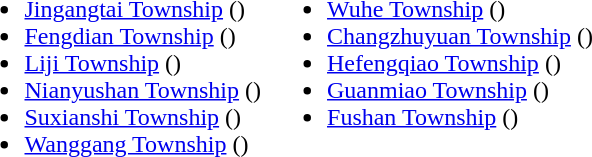<table>
<tr>
<td valign="top"><br><ul><li><a href='#'>Jingangtai Township</a> ()</li><li><a href='#'>Fengdian Township</a> ()</li><li><a href='#'>Liji Township</a> ()</li><li><a href='#'>Nianyushan Township</a> ()</li><li><a href='#'>Suxianshi Township</a> ()</li><li><a href='#'>Wanggang Township</a> ()</li></ul></td>
<td valign="top"><br><ul><li><a href='#'>Wuhe Township</a> ()</li><li><a href='#'>Changzhuyuan Township</a> ()</li><li><a href='#'>Hefengqiao Township</a> ()</li><li><a href='#'>Guanmiao Township</a> ()</li><li><a href='#'>Fushan Township</a> ()</li></ul></td>
</tr>
</table>
